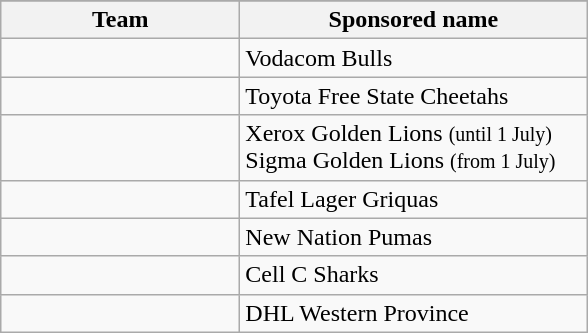<table class="wikitable collapsible sortable" style="text-align:left; font-size:100%; max-width:60%;">
<tr>
</tr>
<tr>
<th style="width:9.5em;">Team</th>
<th style="width:14em;">Sponsored name</th>
</tr>
<tr>
<td></td>
<td>Vodacom Bulls</td>
</tr>
<tr>
<td></td>
<td>Toyota Free State Cheetahs</td>
</tr>
<tr>
<td></td>
<td>Xerox Golden Lions <small>(until 1 July)</small> <br> Sigma Golden Lions <small>(from 1 July)</small></td>
</tr>
<tr>
<td></td>
<td>Tafel Lager Griquas</td>
</tr>
<tr>
<td></td>
<td>New Nation Pumas</td>
</tr>
<tr>
<td></td>
<td>Cell C Sharks</td>
</tr>
<tr>
<td></td>
<td>DHL Western Province</td>
</tr>
</table>
